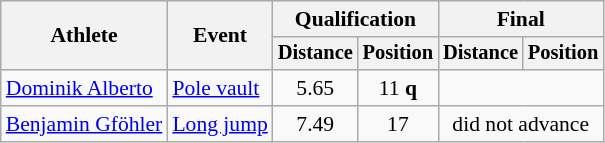<table class=wikitable style=font-size:90%>
<tr>
<th rowspan=2>Athlete</th>
<th rowspan=2>Event</th>
<th colspan=2>Qualification</th>
<th colspan=2>Final</th>
</tr>
<tr style=font-size:95%>
<th>Distance</th>
<th>Position</th>
<th>Distance</th>
<th>Position</th>
</tr>
<tr align=center>
<td align=left><a href='#'>Dominik Alberto</a></td>
<td align=left><a href='#'>Pole vault</a></td>
<td>5.65 <strong></strong></td>
<td>11 <strong>q</strong></td>
<td colspan=2></td>
</tr>
<tr align=center>
<td align=left><a href='#'>Benjamin Gföhler</a></td>
<td align=left><a href='#'>Long jump</a></td>
<td>7.49</td>
<td>17</td>
<td colspan=2>did not advance</td>
</tr>
</table>
